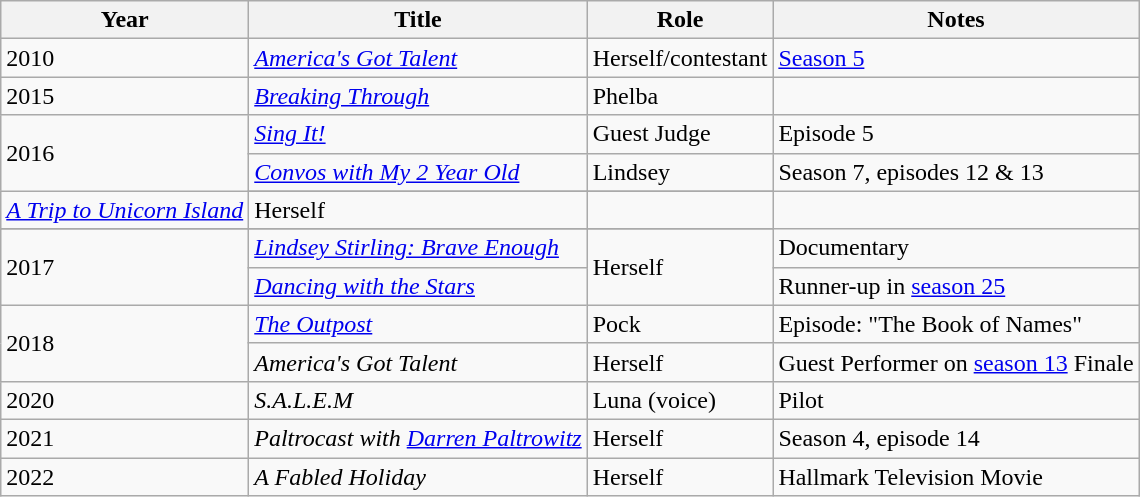<table class="wikitable">
<tr>
<th>Year</th>
<th>Title</th>
<th>Role</th>
<th class="unsortable">Notes</th>
</tr>
<tr>
<td>2010</td>
<td><em><a href='#'>America's Got Talent</a></em></td>
<td>Herself/contestant</td>
<td><a href='#'>Season 5</a></td>
</tr>
<tr>
<td>2015</td>
<td><em><a href='#'>Breaking Through</a></em></td>
<td>Phelba</td>
</tr>
<tr>
<td rowspan="3">2016</td>
<td><em><a href='#'>Sing It!</a></em></td>
<td>Guest Judge</td>
<td>Episode 5</td>
</tr>
<tr>
<td><em><a href='#'>Convos with My 2 Year Old</a></em></td>
<td>Lindsey</td>
<td>Season 7, episodes 12 & 13</td>
</tr>
<tr>
</tr>
<tr>
<td><em><a href='#'>A Trip to Unicorn Island</a></em></td>
<td>Herself</td>
<td></td>
</tr>
<tr>
</tr>
<tr>
<td rowspan="2">2017</td>
<td><em><a href='#'>Lindsey Stirling: Brave Enough</a></em></td>
<td rowspan="2">Herself</td>
<td>Documentary</td>
</tr>
<tr>
<td><em><a href='#'>Dancing with the Stars</a></em></td>
<td>Runner-up in <a href='#'>season 25</a></td>
</tr>
<tr>
<td rowspan="2">2018</td>
<td><em><a href='#'>The Outpost</a></em></td>
<td>Pock</td>
<td>Episode: "The Book of Names"</td>
</tr>
<tr>
<td><em>America's Got Talent</em></td>
<td>Herself</td>
<td>Guest Performer on <a href='#'>season 13</a> Finale</td>
</tr>
<tr>
<td>2020</td>
<td><em>S.A.L.E.M</em></td>
<td>Luna (voice)</td>
<td>Pilot</td>
</tr>
<tr>
<td>2021</td>
<td><em>Paltrocast with <a href='#'>Darren Paltrowitz</a></em></td>
<td>Herself</td>
<td>Season 4, episode 14</td>
</tr>
<tr>
<td>2022</td>
<td><em>A Fabled Holiday</em></td>
<td>Herself</td>
<td>Hallmark Television Movie</td>
</tr>
</table>
